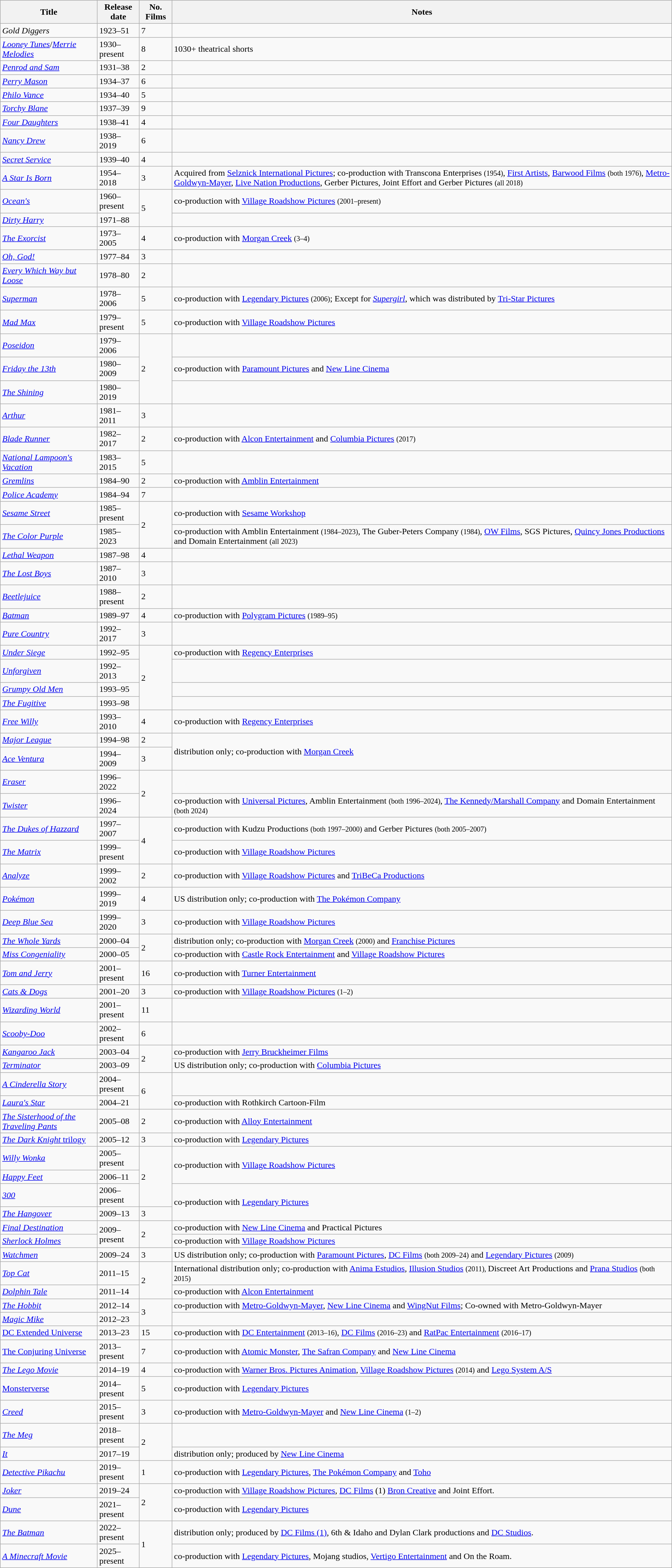<table class="wikitable sortable">
<tr>
<th>Title</th>
<th>Release date</th>
<th>No. Films</th>
<th>Notes</th>
</tr>
<tr>
<td><em>Gold Diggers</em></td>
<td>1923–51</td>
<td>7</td>
<td></td>
</tr>
<tr>
<td><em><a href='#'>Looney Tunes</a></em>/<em><a href='#'>Merrie Melodies</a></em></td>
<td>1930–present</td>
<td>8</td>
<td>1030+ theatrical shorts</td>
</tr>
<tr>
<td><em><a href='#'>Penrod and Sam</a></em></td>
<td>1931–38</td>
<td>2</td>
<td></td>
</tr>
<tr>
<td><em><a href='#'>Perry Mason</a></em></td>
<td>1934–37</td>
<td>6</td>
<td></td>
</tr>
<tr>
<td><em><a href='#'>Philo Vance</a></em></td>
<td>1934–40</td>
<td>5</td>
<td></td>
</tr>
<tr>
<td><em><a href='#'>Torchy Blane</a></em></td>
<td>1937–39</td>
<td>9</td>
<td></td>
</tr>
<tr>
<td><em><a href='#'>Four Daughters</a></em></td>
<td>1938–41</td>
<td>4</td>
<td></td>
</tr>
<tr>
<td><em><a href='#'>Nancy Drew</a></em></td>
<td>1938–2019</td>
<td>6</td>
<td></td>
</tr>
<tr>
<td><em><a href='#'>Secret Service</a></em></td>
<td>1939–40</td>
<td>4</td>
<td></td>
</tr>
<tr>
<td><em><a href='#'>A Star Is Born</a></em></td>
<td>1954–2018</td>
<td>3</td>
<td>Acquired from <a href='#'>Selznick International Pictures</a>; co-production with Transcona Enterprises <small>(1954)</small>, <a href='#'>First Artists</a>, <a href='#'>Barwood Films</a> <small>(both 1976)</small>, <a href='#'>Metro-Goldwyn-Mayer</a>, <a href='#'>Live Nation Productions</a>, Gerber Pictures, Joint Effort and Gerber Pictures <small>(all 2018)</small></td>
</tr>
<tr>
<td><em><a href='#'>Ocean's</a></em></td>
<td>1960–present</td>
<td rowspan=2>5</td>
<td>co-production with <a href='#'>Village Roadshow Pictures</a> <small>(2001–present)</small></td>
</tr>
<tr>
<td><em><a href='#'>Dirty Harry</a></em></td>
<td>1971–88</td>
<td></td>
</tr>
<tr>
<td><em><a href='#'>The Exorcist</a></em></td>
<td>1973–2005</td>
<td>4</td>
<td>co-production with <a href='#'>Morgan Creek</a> <small>(3–4)</small></td>
</tr>
<tr>
<td><em><a href='#'>Oh, God!</a></em></td>
<td>1977–84</td>
<td>3</td>
<td></td>
</tr>
<tr>
<td><em><a href='#'>Every Which Way but Loose</a></em></td>
<td>1978–80</td>
<td>2</td>
<td></td>
</tr>
<tr>
<td><em><a href='#'>Superman</a></em></td>
<td>1978–2006</td>
<td>5</td>
<td>co-production with <a href='#'>Legendary Pictures</a> <small>(2006)</small>; Except for <em><a href='#'>Supergirl</a></em>, which was distributed by <a href='#'>Tri-Star Pictures</a></td>
</tr>
<tr>
<td><em><a href='#'>Mad Max</a></em></td>
<td>1979–present</td>
<td>5</td>
<td>co-production with <a href='#'>Village Roadshow Pictures</a></td>
</tr>
<tr>
<td><em><a href='#'>Poseidon</a></em></td>
<td>1979–2006</td>
<td rowspan="3">2</td>
<td></td>
</tr>
<tr>
<td><em><a href='#'>Friday the 13th</a></em></td>
<td>1980–2009</td>
<td>co-production with <a href='#'>Paramount Pictures</a> and <a href='#'>New Line Cinema</a></td>
</tr>
<tr>
<td><em><a href='#'>The Shining</a></em></td>
<td>1980–2019</td>
<td></td>
</tr>
<tr>
<td><em><a href='#'>Arthur</a></em></td>
<td>1981–2011</td>
<td>3</td>
<td></td>
</tr>
<tr>
<td><em><a href='#'>Blade Runner</a></em></td>
<td>1982–2017</td>
<td>2</td>
<td>co-production with <a href='#'>Alcon Entertainment</a> and <a href='#'>Columbia Pictures</a> <small>(2017)</small></td>
</tr>
<tr>
<td><em><a href='#'>National Lampoon's Vacation</a></em></td>
<td>1983–2015</td>
<td>5</td>
<td></td>
</tr>
<tr>
<td><em><a href='#'>Gremlins</a></em></td>
<td>1984–90</td>
<td>2</td>
<td>co-production with <a href='#'>Amblin Entertainment</a></td>
</tr>
<tr>
<td><em><a href='#'>Police Academy</a></em></td>
<td>1984–94</td>
<td>7</td>
<td></td>
</tr>
<tr>
<td><em><a href='#'>Sesame Street</a></em></td>
<td>1985–present</td>
<td rowspan=2>2</td>
<td>co-production with <a href='#'>Sesame Workshop</a></td>
</tr>
<tr>
<td><em><a href='#'>The Color Purple</a></em></td>
<td>1985–2023</td>
<td>co-production with Amblin Entertainment <small>(1984–2023)</small>, The Guber-Peters Company <small>(1984)</small>, <a href='#'>OW Films</a>, SGS Pictures, <a href='#'>Quincy Jones Productions</a> and Domain Entertainment <small>(all 2023)</small></td>
</tr>
<tr>
<td><em><a href='#'>Lethal Weapon</a></em></td>
<td>1987–98</td>
<td>4</td>
<td></td>
</tr>
<tr>
<td><em><a href='#'>The Lost Boys</a></em></td>
<td>1987–2010</td>
<td>3</td>
<td></td>
</tr>
<tr>
<td><em><a href='#'>Beetlejuice</a></em></td>
<td>1988–present</td>
<td>2</td>
<td></td>
</tr>
<tr>
<td><em><a href='#'>Batman</a></em></td>
<td>1989–97</td>
<td>4</td>
<td>co-production with <a href='#'>Polygram Pictures</a> <small>(1989–95)</small></td>
</tr>
<tr>
<td><em><a href='#'>Pure Country</a></em></td>
<td>1992–2017</td>
<td>3</td>
<td></td>
</tr>
<tr>
<td><em><a href='#'>Under Siege</a></em></td>
<td>1992–95</td>
<td rowspan="4">2</td>
<td>co-production with <a href='#'>Regency Enterprises</a></td>
</tr>
<tr>
<td><em><a href='#'>Unforgiven</a></em></td>
<td>1992–2013</td>
<td></td>
</tr>
<tr>
<td><em><a href='#'>Grumpy Old Men</a></em></td>
<td>1993–95</td>
<td></td>
</tr>
<tr>
<td><em><a href='#'>The Fugitive</a></em></td>
<td>1993–98</td>
<td></td>
</tr>
<tr>
<td><em><a href='#'>Free Willy</a></em></td>
<td>1993–2010</td>
<td>4</td>
<td>co-production with <a href='#'>Regency Enterprises</a></td>
</tr>
<tr>
<td><em><a href='#'>Major League</a></em></td>
<td>1994–98</td>
<td>2</td>
<td rowspan="2">distribution only; co-production with <a href='#'>Morgan Creek</a></td>
</tr>
<tr>
<td><em><a href='#'>Ace Ventura</a></em></td>
<td>1994–2009</td>
<td>3</td>
</tr>
<tr>
<td><em><a href='#'>Eraser</a></em></td>
<td>1996–2022</td>
<td rowspan=2>2</td>
<td></td>
</tr>
<tr>
<td><em><a href='#'>Twister</a></em></td>
<td>1996–2024</td>
<td>co-production with <a href='#'>Universal Pictures</a>, Amblin Entertainment <small>(both 1996–2024)</small>, <a href='#'>The Kennedy/Marshall Company</a> and Domain Entertainment <small>(both 2024)</small></td>
</tr>
<tr>
<td><em><a href='#'>The Dukes of Hazzard</a></em></td>
<td>1997–2007</td>
<td rowspan=2>4</td>
<td>co-production with Kudzu Productions <small>(both 1997–2000)</small> and Gerber Pictures <small>(both 2005–2007)</small></td>
</tr>
<tr>
<td><em><a href='#'>The Matrix</a></em></td>
<td>1999–present</td>
<td>co-production with <a href='#'>Village Roadshow Pictures</a></td>
</tr>
<tr>
<td><em><a href='#'>Analyze</a></em></td>
<td>1999–2002</td>
<td>2</td>
<td>co-production with <a href='#'>Village Roadshow Pictures</a> and <a href='#'>TriBeCa Productions</a></td>
</tr>
<tr>
<td><em><a href='#'>Pokémon</a></em></td>
<td>1999–2019</td>
<td>4</td>
<td>US distribution only; co-production with <a href='#'>The Pokémon Company</a></td>
</tr>
<tr>
<td><em><a href='#'>Deep Blue Sea</a></em></td>
<td>1999–2020</td>
<td>3</td>
<td>co-production with <a href='#'>Village Roadshow Pictures</a></td>
</tr>
<tr>
<td><em><a href='#'>The Whole Yards</a></em></td>
<td>2000–04</td>
<td rowspan="2">2</td>
<td>distribution only; co-production with <a href='#'>Morgan Creek</a> <small>(2000)</small> and <a href='#'>Franchise Pictures</a></td>
</tr>
<tr>
<td><em><a href='#'>Miss Congeniality</a></em></td>
<td>2000–05</td>
<td>co-production with <a href='#'>Castle Rock Entertainment</a> and <a href='#'>Village Roadshow Pictures</a></td>
</tr>
<tr>
<td><em><a href='#'>Tom and Jerry</a></em></td>
<td>2001–present</td>
<td>16</td>
<td>co-production with <a href='#'>Turner Entertainment</a></td>
</tr>
<tr>
<td><em><a href='#'>Cats & Dogs</a></em></td>
<td>2001–20</td>
<td>3</td>
<td>co-production with <a href='#'>Village Roadshow Pictures</a> <small>(1–2)</small></td>
</tr>
<tr>
<td><em><a href='#'>Wizarding World</a></em></td>
<td>2001–present</td>
<td>11</td>
<td></td>
</tr>
<tr>
<td><em><a href='#'>Scooby-Doo</a></em></td>
<td>2002–present</td>
<td>6</td>
<td></td>
</tr>
<tr>
<td><em><a href='#'>Kangaroo Jack</a></em></td>
<td>2003–04</td>
<td rowspan="2">2</td>
<td>co-production with <a href='#'>Jerry Bruckheimer Films</a></td>
</tr>
<tr>
<td><em><a href='#'>Terminator</a></em></td>
<td>2003–09</td>
<td>US distribution only; co-production with <a href='#'>Columbia Pictures</a></td>
</tr>
<tr>
<td><em><a href='#'>A Cinderella Story</a></em></td>
<td>2004–present</td>
<td rowspan="2">6</td>
<td></td>
</tr>
<tr>
<td><em><a href='#'>Laura's Star</a></em></td>
<td>2004–21</td>
<td>co-production with Rothkirch Cartoon-Film</td>
</tr>
<tr>
<td><em><a href='#'>The Sisterhood of the Traveling Pants</a></em></td>
<td>2005–08</td>
<td>2</td>
<td>co-production with <a href='#'>Alloy Entertainment</a></td>
</tr>
<tr>
<td><a href='#'><em>The Dark Knight</em> trilogy</a></td>
<td>2005–12</td>
<td>3</td>
<td>co-production with <a href='#'>Legendary Pictures</a></td>
</tr>
<tr>
<td><a href='#'><em>Willy Wonka</em></a></td>
<td>2005–present</td>
<td rowspan="3">2</td>
<td rowspan="2">co-production with <a href='#'>Village Roadshow Pictures</a></td>
</tr>
<tr>
<td><em><a href='#'>Happy Feet</a></em></td>
<td>2006–11</td>
</tr>
<tr>
<td><em><a href='#'>300</a></em></td>
<td>2006–present</td>
<td rowspan="2">co-production with <a href='#'>Legendary Pictures</a></td>
</tr>
<tr>
<td><em><a href='#'>The Hangover</a></em></td>
<td>2009–13</td>
<td>3</td>
</tr>
<tr>
<td><em><a href='#'>Final Destination</a></em></td>
<td rowspan="2">2009–present</td>
<td rowspan="2">2</td>
<td>co-production with <a href='#'>New Line Cinema</a> and Practical Pictures</td>
</tr>
<tr>
<td><em><a href='#'>Sherlock Holmes</a></em></td>
<td>co-production with <a href='#'>Village Roadshow Pictures</a></td>
</tr>
<tr>
<td><em><a href='#'>Watchmen</a></em></td>
<td>2009–24</td>
<td>3</td>
<td>US distribution only; co-production with <a href='#'>Paramount Pictures</a>, <a href='#'>DC Films</a> <small>(both 2009–24)</small> and <a href='#'>Legendary Pictures</a> <small>(2009)</small></td>
</tr>
<tr>
<td><em><a href='#'>Top Cat</a></em></td>
<td>2011–15</td>
<td rowspan="2">2</td>
<td>International distribution only; co-production with <a href='#'>Anima Estudios</a>, <a href='#'>Illusion Studios</a> <small>(2011), </small> Discreet Art Productions and <a href='#'>Prana Studios</a> <small>(both 2015)</small></td>
</tr>
<tr>
<td><em><a href='#'>Dolphin Tale</a></em></td>
<td>2011–14</td>
<td>co-production with <a href='#'>Alcon Entertainment</a></td>
</tr>
<tr>
<td><em><a href='#'>The Hobbit</a></em></td>
<td>2012–14</td>
<td rowspan="2">3</td>
<td>co-production with <a href='#'>Metro-Goldwyn-Mayer</a>, <a href='#'>New Line Cinema</a> and <a href='#'>WingNut Films</a>; Co-owned with Metro-Goldwyn-Mayer</td>
</tr>
<tr>
<td><em><a href='#'>Magic Mike</a></em></td>
<td>2012–23</td>
<td></td>
</tr>
<tr>
<td><a href='#'>DC Extended Universe</a></td>
<td>2013–23</td>
<td>15</td>
<td>co-production with <a href='#'>DC Entertainment</a> <small>(2013–16)</small>, <a href='#'>DC Films</a> <small>(2016–23)</small> and <a href='#'>RatPac Entertainment</a> <small>(2016–17)</small></td>
</tr>
<tr>
<td><a href='#'>The Conjuring Universe</a></td>
<td>2013–present</td>
<td>7</td>
<td>co-production with <a href='#'>Atomic Monster</a>, <a href='#'>The Safran Company</a> and <a href='#'>New Line Cinema</a></td>
</tr>
<tr>
<td><em><a href='#'>The Lego Movie</a></em></td>
<td>2014–19</td>
<td>4</td>
<td>co-production with <a href='#'>Warner Bros. Pictures Animation</a>, <a href='#'>Village Roadshow Pictures</a> <small>(2014)</small> and <a href='#'>Lego System A/S</a></td>
</tr>
<tr>
<td><a href='#'>Monsterverse</a></td>
<td>2014–present</td>
<td>5</td>
<td>co-production with <a href='#'>Legendary Pictures</a></td>
</tr>
<tr>
<td><em><a href='#'>Creed</a></em></td>
<td>2015–present</td>
<td>3</td>
<td>co-production with <a href='#'>Metro-Goldwyn-Mayer</a> and <a href='#'>New Line Cinema</a> <small>(1–2)</small></td>
</tr>
<tr>
<td><em><a href='#'>The Meg</a></em></td>
<td>2018–present</td>
<td rowspan="2">2</td>
<td></td>
</tr>
<tr>
<td><em><a href='#'>It</a></em></td>
<td>2017–19</td>
<td>distribution only; produced by <a href='#'>New Line Cinema</a></td>
</tr>
<tr>
<td><a href='#'><em>Detective Pikachu</em></a></td>
<td>2019–present</td>
<td>1</td>
<td>co-production with <a href='#'>Legendary Pictures</a>, <a href='#'>The Pokémon Company</a> and <a href='#'>Toho</a></td>
</tr>
<tr>
<td><em><a href='#'>Joker</a></em></td>
<td>2019–24</td>
<td rowspan="2">2</td>
<td>co-production with <a href='#'>Village Roadshow Pictures</a>, <a href='#'>DC Films</a> (1) <a href='#'>Bron Creative</a> and Joint Effort.</td>
</tr>
<tr>
<td><em><a href='#'>Dune</a></em></td>
<td>2021–present</td>
<td>co-production with <a href='#'>Legendary Pictures</a></td>
</tr>
<tr>
<td><em><a href='#'>The Batman</a></em></td>
<td>2022–present</td>
<td rowspan="2">1</td>
<td>distribution only; produced by <a href='#'>DC Films (1)</a>, 6th & Idaho and Dylan Clark productions and <a href='#'>DC Studios</a>.</td>
</tr>
<tr>
<td><em><a href='#'>A Minecraft Movie</a></em></td>
<td>2025–present</td>
<td>co-production with <a href='#'>Legendary Pictures</a>, Mojang studios, <a href='#'>Vertigo Entertainment</a> and On the Roam.</td>
</tr>
</table>
